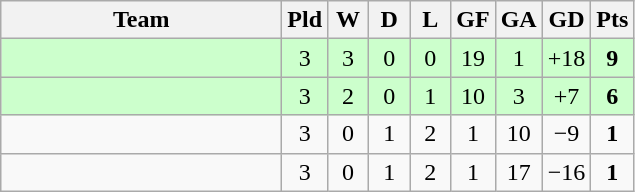<table class="wikitable" style="text-align:center;">
<tr>
<th width=180>Team</th>
<th width=20>Pld</th>
<th width=20>W</th>
<th width=20>D</th>
<th width=20>L</th>
<th width=20>GF</th>
<th width=20>GA</th>
<th width=20>GD</th>
<th width=20>Pts</th>
</tr>
<tr bgcolor=ccffcc>
<td align="left"><em></em></td>
<td>3</td>
<td>3</td>
<td>0</td>
<td>0</td>
<td>19</td>
<td>1</td>
<td>+18</td>
<td><strong>9</strong></td>
</tr>
<tr bgcolor=ccffcc>
<td align="left"></td>
<td>3</td>
<td>2</td>
<td>0</td>
<td>1</td>
<td>10</td>
<td>3</td>
<td>+7</td>
<td><strong>6</strong></td>
</tr>
<tr>
<td align="left"></td>
<td>3</td>
<td>0</td>
<td>1</td>
<td>2</td>
<td>1</td>
<td>10</td>
<td>−9</td>
<td><strong>1</strong></td>
</tr>
<tr>
<td align="left"></td>
<td>3</td>
<td>0</td>
<td>1</td>
<td>2</td>
<td>1</td>
<td>17</td>
<td>−16</td>
<td><strong>1</strong></td>
</tr>
</table>
